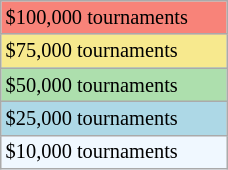<table class="wikitable" style="font-size:85%;" width=12%>
<tr bgcolor="#F88379">
<td>$100,000 tournaments</td>
</tr>
<tr bgcolor="#F7E98E">
<td>$75,000 tournaments</td>
</tr>
<tr bgcolor="#ADDFAD">
<td>$50,000 tournaments</td>
</tr>
<tr bgcolor=lightblue>
<td>$25,000 tournaments</td>
</tr>
<tr bgcolor="#f0f8ff">
<td>$10,000 tournaments</td>
</tr>
</table>
